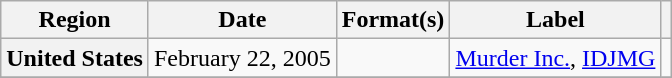<table class="wikitable plainrowheaders">
<tr>
<th scope="col">Region</th>
<th scope="col">Date</th>
<th scope="col">Format(s)</th>
<th scope="col">Label</th>
<th scope="col"></th>
</tr>
<tr>
<th scope="row">United States</th>
<td>February 22, 2005</td>
<td></td>
<td><a href='#'>Murder Inc.</a>, <a href='#'>IDJMG</a></td>
<td></td>
</tr>
<tr>
</tr>
</table>
